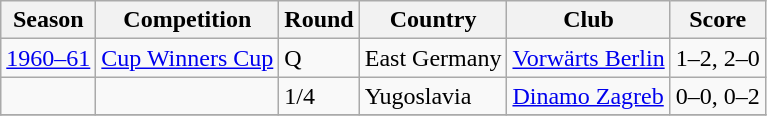<table class="wikitable">
<tr>
<th>Season</th>
<th>Competition</th>
<th>Round</th>
<th>Country</th>
<th>Club</th>
<th>Score</th>
</tr>
<tr>
<td><a href='#'>1960–61</a></td>
<td><a href='#'>Cup Winners Cup</a></td>
<td>Q</td>
<td> East Germany</td>
<td><a href='#'>Vorwärts Berlin</a></td>
<td>1–2, 2–0</td>
</tr>
<tr>
<td></td>
<td></td>
<td>1/4</td>
<td> Yugoslavia</td>
<td><a href='#'>Dinamo Zagreb</a></td>
<td>0–0, 0–2</td>
</tr>
<tr>
</tr>
</table>
